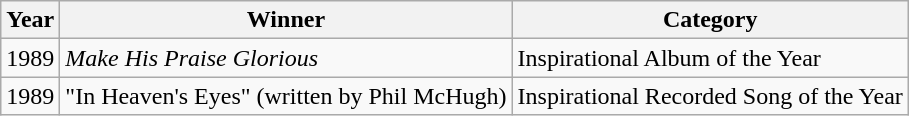<table class="wikitable">
<tr>
<th>Year</th>
<th>Winner</th>
<th>Category</th>
</tr>
<tr>
<td>1989</td>
<td><em>Make His Praise Glorious</em></td>
<td>Inspirational Album of the Year</td>
</tr>
<tr>
<td>1989</td>
<td>"In Heaven's Eyes" (written by Phil McHugh)</td>
<td>Inspirational Recorded Song of the Year</td>
</tr>
</table>
